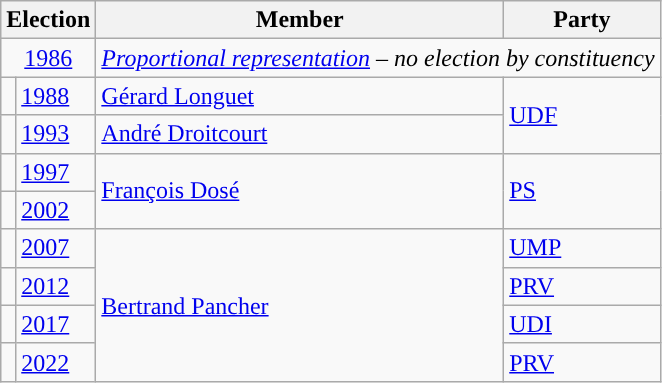<table class="wikitable">
<tr>
<th colspan="2">Election</th>
<th>Member</th>
<th>Party</th>
</tr>
<tr>
<td colspan="2" align="center"><a href='#'>1986</a></td>
<td colspan="2"><em><a href='#'>Proportional representation</a> – no election by constituency</em></td>
</tr>
<tr>
<td style="color:inherit;background-color: "></td>
<td><a href='#'>1988</a></td>
<td><a href='#'>Gérard Longuet</a></td>
<td rowspan="2"><a href='#'>UDF</a></td>
</tr>
<tr>
<td style="color:inherit;background-color: "></td>
<td><a href='#'>1993</a></td>
<td><a href='#'>André Droitcourt</a></td>
</tr>
<tr>
<td style="color:inherit;background-color: "></td>
<td><a href='#'>1997</a></td>
<td rowspan="2"><a href='#'>François Dosé</a></td>
<td rowspan="2"><a href='#'>PS</a></td>
</tr>
<tr>
<td style="color:inherit;background-color: "></td>
<td><a href='#'>2002</a></td>
</tr>
<tr>
<td style="color:inherit;background-color: "></td>
<td><a href='#'>2007</a></td>
<td rowspan="4"><a href='#'>Bertrand Pancher</a></td>
<td><a href='#'>UMP</a></td>
</tr>
<tr>
<td style="color:inherit;background-color: "></td>
<td><a href='#'>2012</a></td>
<td><a href='#'>PRV</a></td>
</tr>
<tr>
<td style="color:inherit;background-color: "></td>
<td><a href='#'>2017</a></td>
<td><a href='#'>UDI</a></td>
</tr>
<tr>
<td style="color:inherit;background-color: "></td>
<td><a href='#'>2022</a></td>
<td><a href='#'>PRV</a></td>
</tr>
</table>
